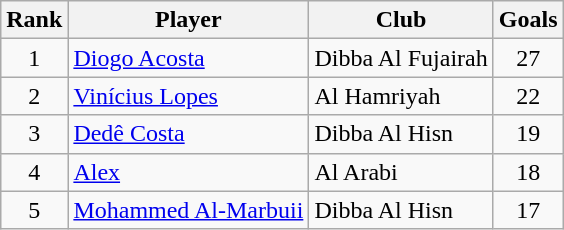<table class=wikitable>
<tr>
<th>Rank</th>
<th>Player</th>
<th>Club</th>
<th>Goals</th>
</tr>
<tr>
<td align=center>1</td>
<td align=left> <a href='#'>Diogo Acosta</a></td>
<td align=left>Dibba Al Fujairah</td>
<td align=center>27</td>
</tr>
<tr>
<td align=center>2</td>
<td align=left> <a href='#'>Vinícius Lopes</a></td>
<td align=left>Al Hamriyah</td>
<td align=center>22</td>
</tr>
<tr>
<td align=center>3</td>
<td align=left> <a href='#'>Dedê Costa</a></td>
<td align=left>Dibba Al Hisn</td>
<td align=center>19</td>
</tr>
<tr>
<td align=center>4</td>
<td align=left> <a href='#'>Alex</a></td>
<td align=left>Al Arabi</td>
<td align=center>18</td>
</tr>
<tr>
<td rowspan=2 align=center>5</td>
<td align=left> <a href='#'>Mohammed Al-Marbuii</a></td>
<td align=left>Dibba Al Hisn</td>
<td align=center>17</td>
</tr>
</table>
